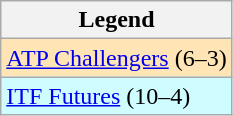<table class=wikitable>
<tr>
<th>Legend</th>
</tr>
<tr bgcolor=moccasin>
<td><a href='#'>ATP Challengers</a> (6–3)</td>
</tr>
<tr bgcolor="#cffcff">
<td><a href='#'>ITF Futures</a> (10–4)</td>
</tr>
</table>
